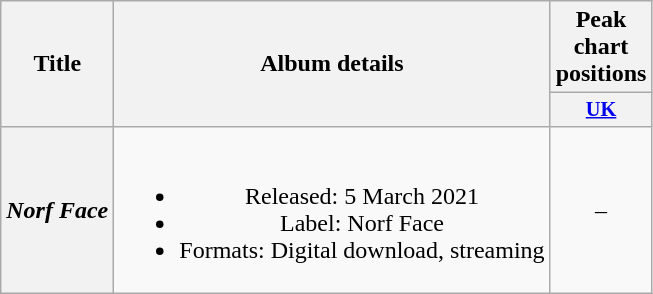<table class="wikitable plainrowheaders" style="text-align:center;">
<tr>
<th scope="col" rowspan="2">Title</th>
<th scope="col" rowspan="2">Album details</th>
<th scope="col">Peak chart positions</th>
</tr>
<tr>
<th scope="col" style="width:3em;font-size:85%;"><a href='#'>UK</a></th>
</tr>
<tr>
<th scope="row"><em>Norf Face</em><br></th>
<td><br><ul><li>Released: 5 March 2021</li><li>Label: Norf Face</li><li>Formats: Digital download, streaming</li></ul></td>
<td>–</td>
</tr>
</table>
